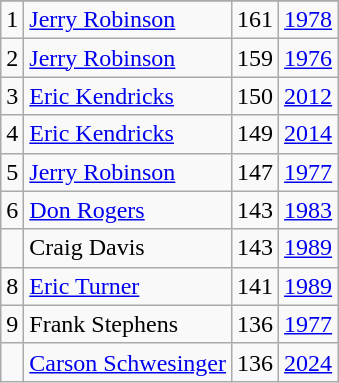<table class="wikitable">
<tr>
</tr>
<tr>
<td>1</td>
<td><a href='#'>Jerry Robinson</a></td>
<td>161</td>
<td><a href='#'>1978</a></td>
</tr>
<tr>
<td>2</td>
<td><a href='#'>Jerry Robinson</a></td>
<td>159</td>
<td><a href='#'>1976</a></td>
</tr>
<tr>
<td>3</td>
<td><a href='#'>Eric Kendricks</a></td>
<td>150</td>
<td><a href='#'>2012</a></td>
</tr>
<tr>
<td>4</td>
<td><a href='#'>Eric Kendricks</a></td>
<td>149</td>
<td><a href='#'>2014</a></td>
</tr>
<tr>
<td>5</td>
<td><a href='#'>Jerry Robinson</a></td>
<td>147</td>
<td><a href='#'>1977</a></td>
</tr>
<tr>
<td>6</td>
<td><a href='#'>Don Rogers</a></td>
<td>143</td>
<td><a href='#'>1983</a></td>
</tr>
<tr>
<td></td>
<td>Craig Davis</td>
<td>143</td>
<td><a href='#'>1989</a></td>
</tr>
<tr>
<td>8</td>
<td><a href='#'>Eric Turner</a></td>
<td>141</td>
<td><a href='#'>1989</a></td>
</tr>
<tr>
<td>9</td>
<td>Frank Stephens</td>
<td>136</td>
<td><a href='#'>1977</a></td>
</tr>
<tr>
<td></td>
<td><a href='#'>Carson Schwesinger</a></td>
<td>136</td>
<td><a href='#'>2024</a></td>
</tr>
</table>
